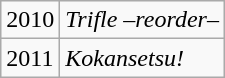<table class="wikitable">
<tr>
<td>2010</td>
<td><em>Trifle –reorder–</em></td>
</tr>
<tr>
<td>2011</td>
<td><em>Kokansetsu!</em></td>
</tr>
</table>
